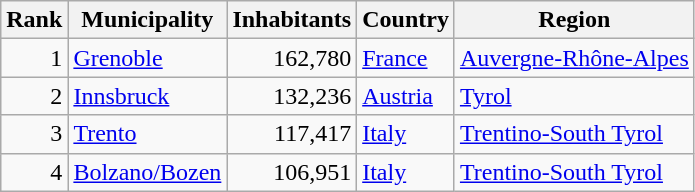<table class="wikitable sortable zebra">
<tr>
<th>Rank</th>
<th>Municipality</th>
<th>Inhabitants</th>
<th>Country</th>
<th>Region</th>
</tr>
<tr>
<td align="right">1</td>
<td> <a href='#'>Grenoble</a></td>
<td align="right">162,780</td>
<td><a href='#'>France</a></td>
<td> <a href='#'>Auvergne-Rhône-Alpes</a></td>
</tr>
<tr>
<td align="right">2</td>
<td> <a href='#'>Innsbruck</a></td>
<td align="right">132,236</td>
<td><a href='#'>Austria</a></td>
<td> <a href='#'>Tyrol</a></td>
</tr>
<tr>
<td align="right">3</td>
<td> <a href='#'>Trento</a></td>
<td align="right">117,417</td>
<td><a href='#'>Italy</a></td>
<td> <a href='#'>Trentino-South Tyrol</a></td>
</tr>
<tr>
<td align="right">4</td>
<td> <a href='#'>Bolzano/Bozen</a></td>
<td align="right">106,951</td>
<td><a href='#'>Italy</a></td>
<td> <a href='#'>Trentino-South Tyrol</a></td>
</tr>
</table>
